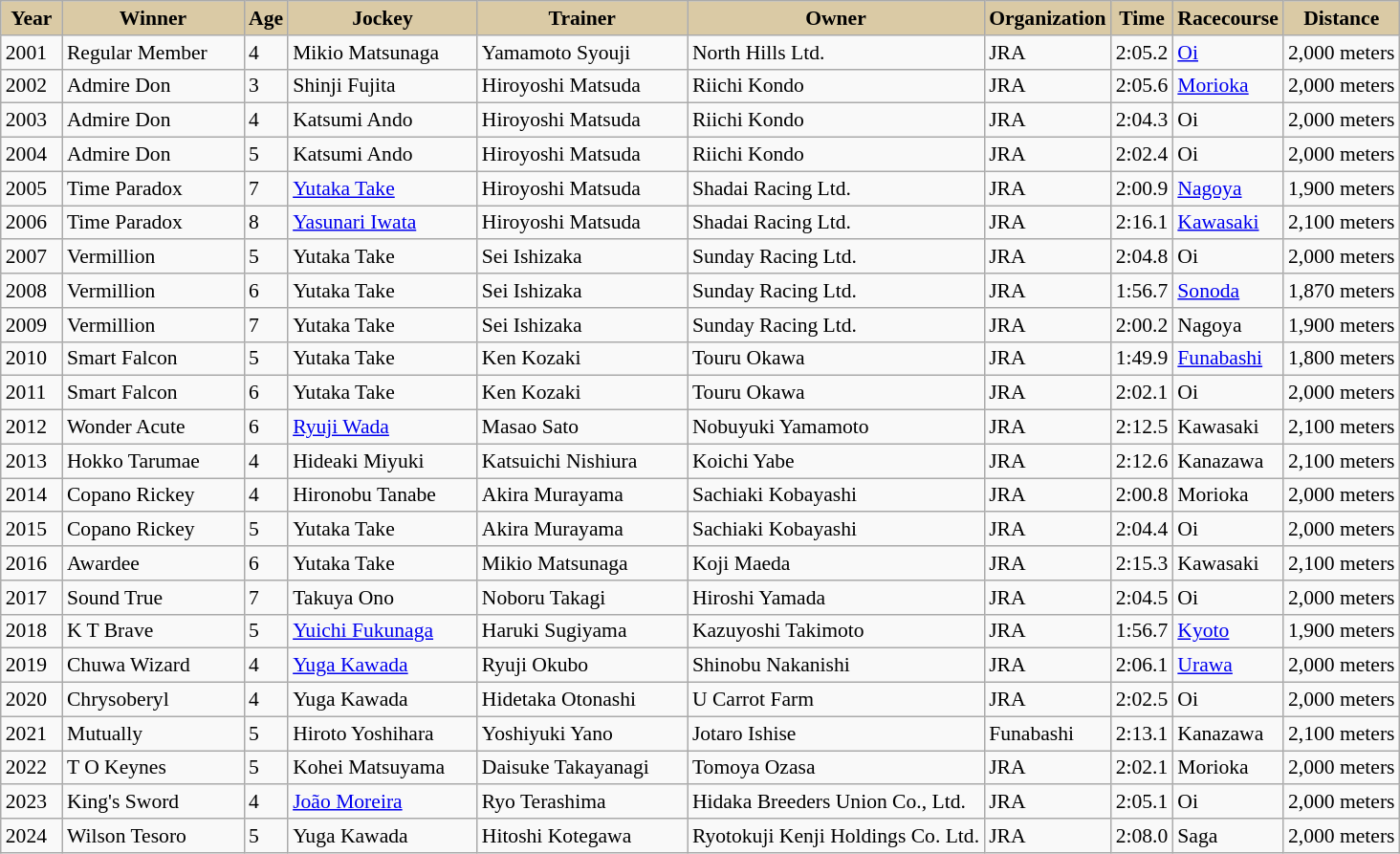<table class="wikitable sortable" style="font-size:90%; white-space:nowrap">
<tr>
<th style="background-color:#DACAA5; width:36px">Year<br></th>
<th style="background-color:#DACAA5; width:120px">Winner<br></th>
<th style="background-color:#DACAA5">Age<br></th>
<th style="background-color:#DACAA5; width:125px">Jockey<br></th>
<th style="background-color:#DACAA5; width:140px">Trainer<br></th>
<th style="background-color:#DACAA5; width:200px">Owner<br></th>
<th style="background-color:#DACAA5">Organization<br></th>
<th style="background-color:#DACAA5">Time<br></th>
<th style="background-color:#DACAA5">Racecourse<br></th>
<th style="background-color:#DACAA5">Distance<br></th>
</tr>
<tr>
<td>2001</td>
<td>Regular Member</td>
<td>4</td>
<td>Mikio Matsunaga</td>
<td>Yamamoto Syouji</td>
<td>North Hills Ltd.</td>
<td>JRA</td>
<td>2:05.2</td>
<td><a href='#'>Oi</a></td>
<td>2,000 meters</td>
</tr>
<tr>
<td>2002</td>
<td>Admire Don</td>
<td>3</td>
<td>Shinji Fujita</td>
<td>Hiroyoshi Matsuda</td>
<td>Riichi Kondo</td>
<td>JRA</td>
<td>2:05.6</td>
<td><a href='#'>Morioka</a></td>
<td>2,000 meters</td>
</tr>
<tr>
<td>2003</td>
<td>Admire Don</td>
<td>4</td>
<td>Katsumi Ando</td>
<td>Hiroyoshi Matsuda</td>
<td>Riichi Kondo</td>
<td>JRA</td>
<td>2:04.3</td>
<td>Oi</td>
<td>2,000 meters</td>
</tr>
<tr>
<td>2004</td>
<td>Admire Don</td>
<td>5</td>
<td>Katsumi Ando</td>
<td>Hiroyoshi Matsuda</td>
<td>Riichi Kondo</td>
<td>JRA</td>
<td>2:02.4</td>
<td>Oi</td>
<td>2,000 meters</td>
</tr>
<tr>
<td>2005</td>
<td>Time Paradox</td>
<td>7</td>
<td><a href='#'>Yutaka Take</a></td>
<td>Hiroyoshi Matsuda</td>
<td>Shadai Racing Ltd.</td>
<td>JRA</td>
<td>2:00.9</td>
<td><a href='#'>Nagoya</a></td>
<td>1,900 meters</td>
</tr>
<tr>
<td>2006</td>
<td>Time Paradox</td>
<td>8</td>
<td><a href='#'>Yasunari Iwata</a></td>
<td>Hiroyoshi Matsuda</td>
<td>Shadai Racing Ltd.</td>
<td>JRA</td>
<td>2:16.1</td>
<td><a href='#'>Kawasaki</a></td>
<td>2,100 meters</td>
</tr>
<tr>
<td>2007</td>
<td>Vermillion</td>
<td>5</td>
<td>Yutaka Take</td>
<td>Sei Ishizaka</td>
<td>Sunday Racing Ltd.</td>
<td>JRA</td>
<td>2:04.8</td>
<td>Oi</td>
<td>2,000 meters</td>
</tr>
<tr>
<td>2008</td>
<td>Vermillion</td>
<td>6</td>
<td>Yutaka Take</td>
<td>Sei Ishizaka</td>
<td>Sunday Racing Ltd.</td>
<td>JRA</td>
<td>1:56.7</td>
<td><a href='#'>Sonoda</a></td>
<td>1,870 meters</td>
</tr>
<tr>
<td>2009</td>
<td>Vermillion</td>
<td>7</td>
<td>Yutaka Take</td>
<td>Sei Ishizaka</td>
<td>Sunday Racing Ltd.</td>
<td>JRA</td>
<td>2:00.2</td>
<td>Nagoya</td>
<td>1,900 meters</td>
</tr>
<tr>
<td>2010</td>
<td>Smart Falcon</td>
<td>5</td>
<td>Yutaka Take</td>
<td>Ken Kozaki</td>
<td>Touru Okawa</td>
<td>JRA</td>
<td>1:49.9</td>
<td><a href='#'>Funabashi</a></td>
<td>1,800 meters</td>
</tr>
<tr>
<td>2011</td>
<td>Smart Falcon</td>
<td>6</td>
<td>Yutaka Take</td>
<td>Ken Kozaki</td>
<td>Touru Okawa</td>
<td>JRA</td>
<td>2:02.1</td>
<td>Oi</td>
<td>2,000 meters</td>
</tr>
<tr>
<td>2012</td>
<td>Wonder Acute</td>
<td>6</td>
<td><a href='#'>Ryuji Wada</a></td>
<td>Masao Sato</td>
<td>Nobuyuki Yamamoto</td>
<td>JRA</td>
<td>2:12.5</td>
<td>Kawasaki</td>
<td>2,100 meters</td>
</tr>
<tr>
<td>2013</td>
<td>Hokko Tarumae</td>
<td>4</td>
<td>Hideaki Miyuki</td>
<td>Katsuichi Nishiura</td>
<td>Koichi Yabe</td>
<td>JRA</td>
<td>2:12.6</td>
<td>Kanazawa</td>
<td>2,100 meters</td>
</tr>
<tr>
<td>2014</td>
<td>Copano Rickey</td>
<td>4</td>
<td>Hironobu Tanabe</td>
<td>Akira Murayama</td>
<td>Sachiaki Kobayashi</td>
<td>JRA</td>
<td>2:00.8</td>
<td>Morioka</td>
<td>2,000 meters</td>
</tr>
<tr>
<td>2015</td>
<td>Copano Rickey</td>
<td>5</td>
<td>Yutaka Take</td>
<td>Akira Murayama</td>
<td>Sachiaki Kobayashi</td>
<td>JRA</td>
<td>2:04.4</td>
<td>Oi</td>
<td>2,000 meters</td>
</tr>
<tr>
<td>2016</td>
<td>Awardee</td>
<td>6</td>
<td>Yutaka Take</td>
<td>Mikio Matsunaga</td>
<td>Koji Maeda</td>
<td>JRA</td>
<td>2:15.3</td>
<td>Kawasaki</td>
<td>2,100 meters</td>
</tr>
<tr>
<td>2017</td>
<td>Sound True</td>
<td>7</td>
<td>Takuya Ono</td>
<td>Noboru Takagi</td>
<td>Hiroshi Yamada</td>
<td>JRA</td>
<td>2:04.5</td>
<td>Oi</td>
<td>2,000 meters</td>
</tr>
<tr>
<td>2018</td>
<td>K T Brave</td>
<td>5</td>
<td><a href='#'>Yuichi Fukunaga</a></td>
<td>Haruki Sugiyama</td>
<td>Kazuyoshi Takimoto</td>
<td>JRA</td>
<td>1:56.7</td>
<td><a href='#'>Kyoto</a></td>
<td>1,900 meters</td>
</tr>
<tr>
<td>2019</td>
<td>Chuwa Wizard</td>
<td>4</td>
<td><a href='#'>Yuga Kawada</a></td>
<td>Ryuji Okubo</td>
<td>Shinobu Nakanishi</td>
<td>JRA</td>
<td>2:06.1</td>
<td><a href='#'>Urawa</a></td>
<td>2,000 meters</td>
</tr>
<tr>
<td>2020</td>
<td>Chrysoberyl</td>
<td>4</td>
<td>Yuga Kawada</td>
<td>Hidetaka Otonashi</td>
<td>U Carrot Farm</td>
<td>JRA</td>
<td>2:02.5</td>
<td>Oi</td>
<td>2,000 meters</td>
</tr>
<tr>
<td>2021</td>
<td>Mutually</td>
<td>5</td>
<td>Hiroto Yoshihara</td>
<td>Yoshiyuki Yano</td>
<td>Jotaro Ishise</td>
<td>Funabashi</td>
<td>2:13.1</td>
<td>Kanazawa</td>
<td>2,100 meters</td>
</tr>
<tr>
<td>2022</td>
<td>T O Keynes</td>
<td>5</td>
<td>Kohei Matsuyama</td>
<td>Daisuke Takayanagi</td>
<td>Tomoya Ozasa</td>
<td>JRA</td>
<td>2:02.1</td>
<td>Morioka</td>
<td>2,000 meters</td>
</tr>
<tr>
<td>2023</td>
<td>King's Sword</td>
<td>4</td>
<td><a href='#'>João Moreira</a></td>
<td>Ryo Terashima</td>
<td>Hidaka Breeders Union Co., Ltd.</td>
<td>JRA</td>
<td>2:05.1</td>
<td>Oi</td>
<td>2,000 meters</td>
</tr>
<tr>
<td>2024</td>
<td>Wilson Tesoro</td>
<td>5</td>
<td>Yuga Kawada</td>
<td>Hitoshi Kotegawa</td>
<td>Ryotokuji Kenji Holdings Co. Ltd.</td>
<td>JRA</td>
<td>2:08.0</td>
<td>Saga</td>
<td>2,000 meters</td>
</tr>
</table>
